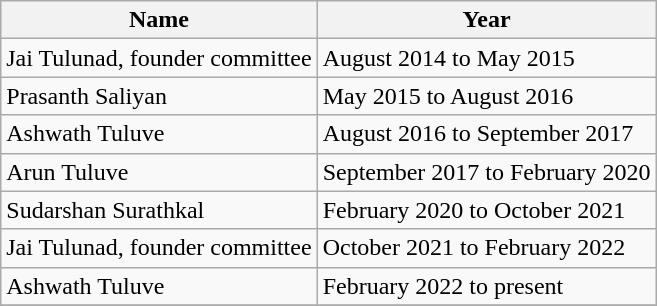<table class="wikitable sortable">
<tr>
<th>Name</th>
<th>Year</th>
</tr>
<tr>
<td>Jai Tulunad, founder committee</td>
<td>August 2014 to May 2015</td>
</tr>
<tr>
<td>Prasanth Saliyan</td>
<td>May 2015 to August 2016</td>
</tr>
<tr>
<td>Ashwath Tuluve</td>
<td>August 2016 to September 2017</td>
</tr>
<tr>
<td>Arun Tuluve</td>
<td>September 2017 to February 2020</td>
</tr>
<tr>
<td>Sudarshan Surathkal</td>
<td>February 2020 to October 2021</td>
</tr>
<tr>
<td>Jai Tulunad, founder committee</td>
<td>October 2021 to February 2022</td>
</tr>
<tr>
<td>Ashwath Tuluve</td>
<td>February 2022 to present</td>
</tr>
<tr>
</tr>
</table>
